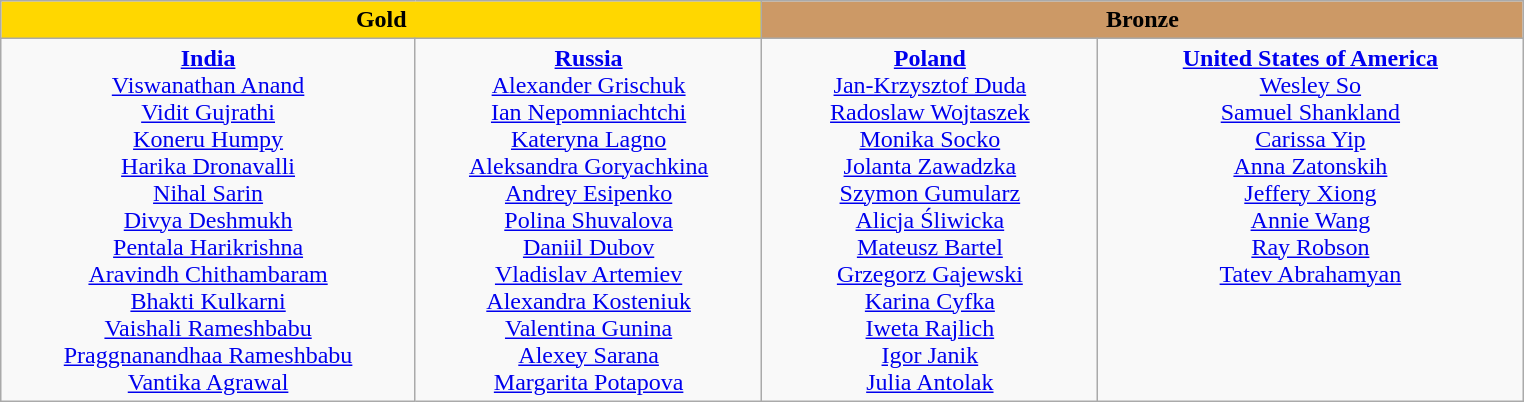<table class="wikitable" style="text-align:center;">
<tr>
<td bgcolor=gold width=500 colspan=2><strong>Gold</strong></td>
<td colspan=2 bgcolor=#cc9966 width=500><strong>Bronze</strong></td>
</tr>
<tr valign="top">
<td><strong> <a href='#'>India</a></strong><br><a href='#'>Viswanathan Anand</a><br><a href='#'>Vidit Gujrathi</a><br><a href='#'>Koneru Humpy</a><br><a href='#'>Harika Dronavalli</a><br><a href='#'>Nihal Sarin</a><br><a href='#'>Divya Deshmukh</a><br><a href='#'>Pentala Harikrishna</a><br><a href='#'>Aravindh Chithambaram</a><br><a href='#'>Bhakti Kulkarni</a><br><a href='#'>Vaishali Rameshbabu</a><br><a href='#'>Praggnanandhaa Rameshbabu</a><br><a href='#'>Vantika Agrawal</a></td>
<td><strong> <a href='#'>Russia</a></strong><br><a href='#'>Alexander Grischuk</a><br><a href='#'>Ian Nepomniachtchi</a><br><a href='#'>Kateryna Lagno</a><br><a href='#'>Aleksandra Goryachkina</a><br><a href='#'>Andrey Esipenko</a><br><a href='#'>Polina Shuvalova</a><br><a href='#'>Daniil Dubov</a><br><a href='#'>Vladislav Artemiev</a><br><a href='#'>Alexandra Kosteniuk</a><br><a href='#'>Valentina Gunina</a><br><a href='#'>Alexey Sarana</a><br><a href='#'>Margarita Potapova</a></td>
<td><strong> <a href='#'>Poland</a></strong><br><a href='#'>Jan-Krzysztof Duda</a><br><a href='#'>Radoslaw Wojtaszek</a><br><a href='#'>Monika Socko</a><br><a href='#'>Jolanta Zawadzka</a><br><a href='#'>Szymon Gumularz</a><br><a href='#'>Alicja Śliwicka</a><br><a href='#'>Mateusz Bartel</a><br><a href='#'>Grzegorz Gajewski</a><br><a href='#'>Karina Cyfka</a><br><a href='#'>Iweta Rajlich</a><br><a href='#'>Igor Janik</a><br><a href='#'>Julia Antolak</a></td>
<td><strong> <a href='#'>United States of America</a></strong><br><a href='#'>Wesley So</a><br><a href='#'>Samuel Shankland</a><br><a href='#'>Carissa Yip</a><br><a href='#'>Anna Zatonskih</a><br><a href='#'>Jeffery Xiong</a><br><a href='#'>Annie Wang</a><br><a href='#'>Ray Robson</a><br><a href='#'>Tatev Abrahamyan</a></td>
</tr>
</table>
